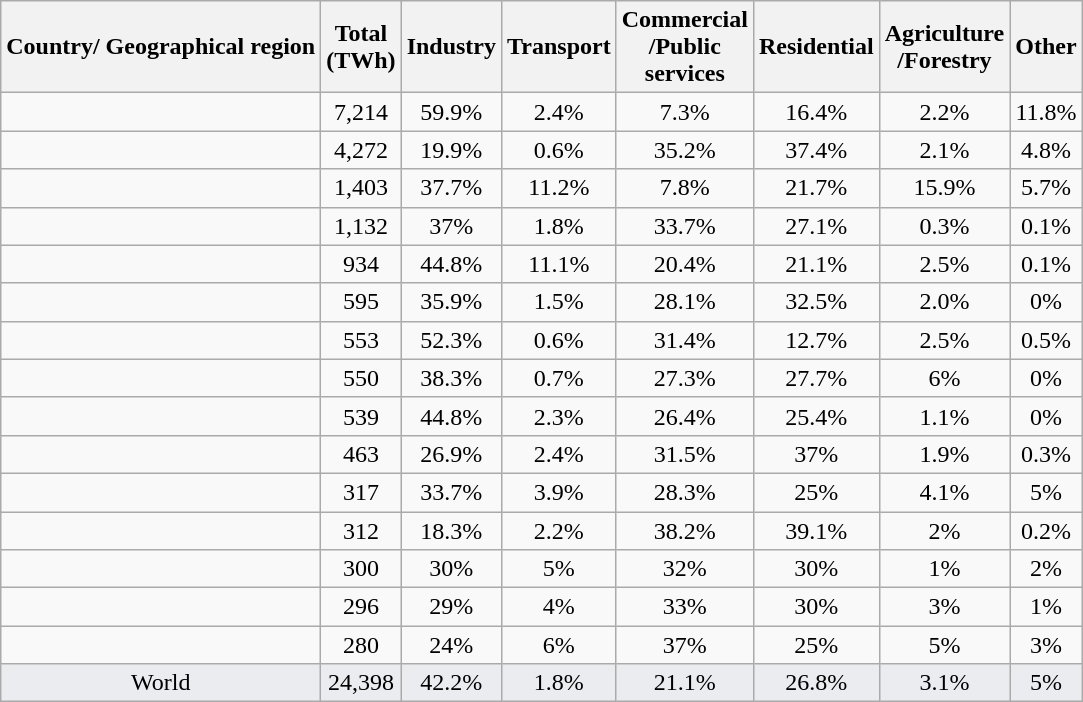<table class="wikitable sortable" style="text-align: center;">
<tr>
<th>Country/ Geographical region</th>
<th>Total<br>(TWh)</th>
<th>Industry</th>
<th>Transport</th>
<th>Commercial <br>/Public <br>services</th>
<th>Residential</th>
<th>Agriculture<br>/Forestry</th>
<th>Other</th>
</tr>
<tr>
<td align="left"></td>
<td>7,214</td>
<td>59.9%</td>
<td>2.4%</td>
<td>7.3%</td>
<td>16.4%</td>
<td>2.2%</td>
<td>11.8%</td>
</tr>
<tr>
<td align="left"></td>
<td>4,272</td>
<td>19.9%</td>
<td>0.6%</td>
<td>35.2%</td>
<td>37.4%</td>
<td>2.1%</td>
<td>4.8%</td>
</tr>
<tr>
<td align="left"></td>
<td>1,403</td>
<td>37.7%</td>
<td>11.2%</td>
<td>7.8%</td>
<td>21.7%</td>
<td>15.9%</td>
<td>5.7%</td>
</tr>
<tr>
<td align="left"></td>
<td>1,132</td>
<td>37%</td>
<td>1.8%</td>
<td>33.7%</td>
<td>27.1%</td>
<td>0.3%</td>
<td>0.1%</td>
</tr>
<tr>
<td align="left"></td>
<td>934</td>
<td>44.8%</td>
<td>11.1%</td>
<td>20.4%</td>
<td>21.1%</td>
<td>2.5%</td>
<td>0.1%</td>
</tr>
<tr>
<td align="left"></td>
<td>595</td>
<td>35.9%</td>
<td>1.5%</td>
<td>28.1%</td>
<td>32.5%</td>
<td>2.0%</td>
<td>0%</td>
</tr>
<tr>
<td align="left"></td>
<td>553</td>
<td>52.3%</td>
<td>0.6%</td>
<td>31.4%</td>
<td>12.7%</td>
<td>2.5%</td>
<td>0.5%</td>
</tr>
<tr>
<td align="left"></td>
<td>550</td>
<td>38.3%</td>
<td>0.7%</td>
<td>27.3%</td>
<td>27.7%</td>
<td>6%</td>
<td>0%</td>
</tr>
<tr>
<td align="left"></td>
<td>539</td>
<td>44.8%</td>
<td>2.3%</td>
<td>26.4%</td>
<td>25.4%</td>
<td>1.1%</td>
<td>0%</td>
</tr>
<tr>
<td align="left"></td>
<td>463</td>
<td>26.9%</td>
<td>2.4%</td>
<td>31.5%</td>
<td>37%</td>
<td>1.9%</td>
<td>0.3%</td>
</tr>
<tr>
<td align="left"></td>
<td>317</td>
<td>33.7%</td>
<td>3.9%</td>
<td>28.3%</td>
<td>25%</td>
<td>4.1%</td>
<td>5%</td>
</tr>
<tr>
<td align="left"></td>
<td>312</td>
<td>18.3%</td>
<td>2.2%</td>
<td>38.2%</td>
<td>39.1%</td>
<td>2%</td>
<td>0.2%</td>
</tr>
<tr>
<td align="left"></td>
<td>300</td>
<td>30%</td>
<td>5%</td>
<td>32%</td>
<td>30%</td>
<td>1%</td>
<td>2%</td>
</tr>
<tr>
<td align="left"></td>
<td>296</td>
<td>29%</td>
<td>4%</td>
<td>33%</td>
<td>30%</td>
<td>3%</td>
<td>1%</td>
</tr>
<tr>
<td align="left"></td>
<td>280</td>
<td>24%</td>
<td>6%</td>
<td>37%</td>
<td>25%</td>
<td>5%</td>
<td>3%</td>
</tr>
<tr style='background-color:#eaecf0'>
<td>World</td>
<td>24,398</td>
<td>42.2%</td>
<td>1.8%</td>
<td>21.1%</td>
<td>26.8%</td>
<td>3.1%</td>
<td>5%</td>
</tr>
</table>
